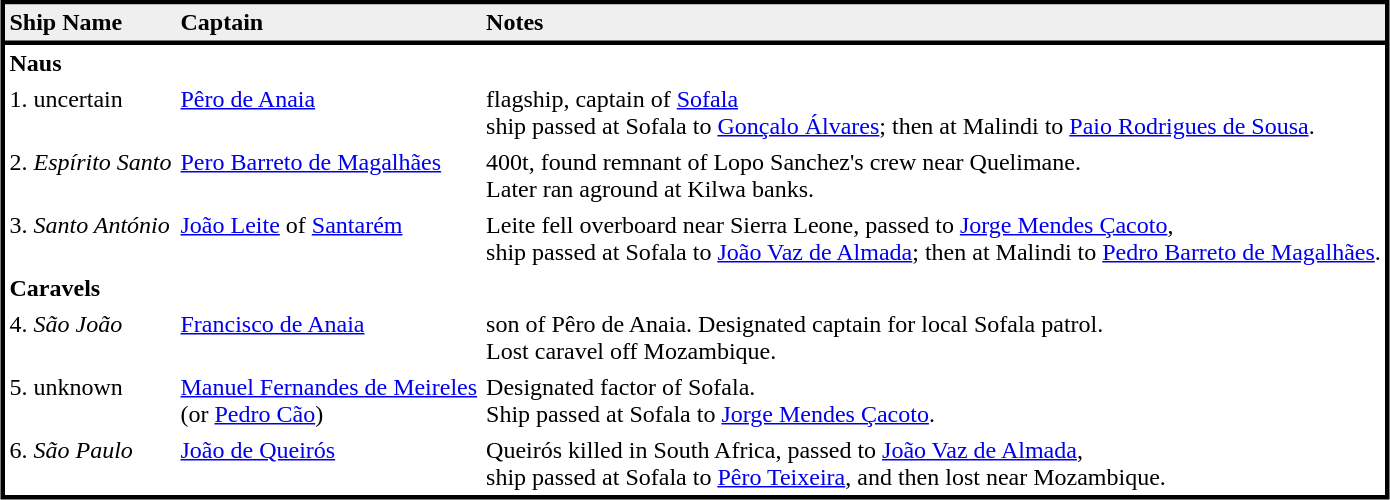<table cellpadding=3 cellspacing=0 style="margin:5px; border:3px solid;">
<tr>
<td style="border-bottom:3px solid; background:#efefef;"><strong>Ship Name</strong></td>
<td style="border-bottom:3px solid; background:#efefef;"><strong>Captain</strong></td>
<td style="border-bottom:3px solid; background:#efefef;"><strong>Notes</strong></td>
</tr>
<tr valign = top>
<td><strong>Naus</strong></td>
<td></td>
<td></td>
</tr>
<tr valign = top>
<td>1. uncertain</td>
<td><a href='#'>Pêro de Anaia</a></td>
<td>flagship, captain of <a href='#'>Sofala</a> <br> ship passed at Sofala to <a href='#'>Gonçalo Álvares</a>; then at Malindi to <a href='#'>Paio Rodrigues de Sousa</a>.</td>
</tr>
<tr valign = top>
<td>2. <em>Espírito Santo</em></td>
<td><a href='#'>Pero Barreto de Magalhães</a></td>
<td>400t, found remnant of Lopo Sanchez's  crew near Quelimane. <br> Later ran aground at Kilwa banks.</td>
</tr>
<tr valign = top>
<td>3. <em>Santo António</em></td>
<td><a href='#'>João Leite</a> of <a href='#'>Santarém</a></td>
<td>Leite fell overboard near Sierra Leone,  passed to <a href='#'>Jorge Mendes Çacoto</a>, <br>ship passed at Sofala to <a href='#'>João Vaz de Almada</a>; then at Malindi to <a href='#'>Pedro Barreto de Magalhães</a>.</td>
</tr>
<tr valign = top>
<td><strong>Caravels</strong></td>
</tr>
<tr valign = top>
<td>4. <em>São João</em></td>
<td><a href='#'>Francisco de Anaia</a></td>
<td>son of Pêro de Anaia. Designated captain for local Sofala patrol. <br> Lost caravel off Mozambique.</td>
</tr>
<tr valign = top>
<td>5. unknown</td>
<td><a href='#'>Manuel Fernandes de Meireles</a> <br> (or <a href='#'>Pedro Cão</a>)</td>
<td>Designated factor of Sofala.<br>Ship passed at Sofala to <a href='#'>Jorge Mendes Çacoto</a>.</td>
</tr>
<tr valign = top>
<td>6. <em>São Paulo</em></td>
<td><a href='#'>João de Queirós</a></td>
<td>Queirós killed in South Africa, passed to <a href='#'>João Vaz de Almada</a>, <br> ship passed at Sofala to <a href='#'>Pêro Teixeira</a>, and then lost near Mozambique.</td>
</tr>
<tr>
</tr>
</table>
